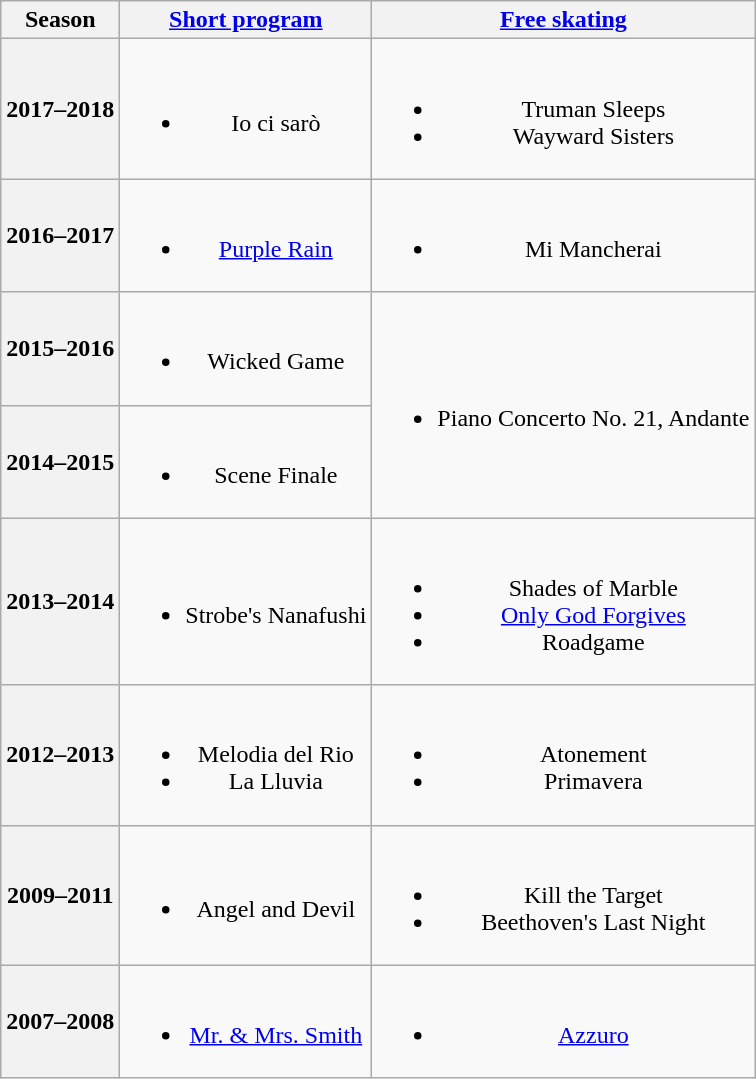<table class="wikitable" style="text-align:center">
<tr>
<th>Season</th>
<th><a href='#'>Short program</a></th>
<th><a href='#'>Free skating</a></th>
</tr>
<tr>
<th>2017–2018 <br></th>
<td><br><ul><li>Io ci sarò <br></li></ul></td>
<td><br><ul><li>Truman Sleeps <br></li><li>Wayward Sisters <br></li></ul></td>
</tr>
<tr>
<th>2016–2017 <br></th>
<td><br><ul><li><a href='#'>Purple Rain</a> <br></li></ul></td>
<td><br><ul><li>Mi Mancherai <br></li></ul></td>
</tr>
<tr>
<th>2015–2016 <br></th>
<td><br><ul><li>Wicked Game <br></li></ul></td>
<td rowspan=2><br><ul><li>Piano Concerto No. 21, Andante <br></li></ul></td>
</tr>
<tr>
<th>2014–2015 <br></th>
<td><br><ul><li>Scene Finale <br></li></ul></td>
</tr>
<tr>
<th>2013–2014 <br></th>
<td><br><ul><li>Strobe's Nanafushi <br></li></ul></td>
<td><br><ul><li>Shades of Marble <br></li><li><a href='#'>Only God Forgives</a> <br></li><li>Roadgame <br></li></ul></td>
</tr>
<tr>
<th>2012–2013 <br></th>
<td><br><ul><li>Melodia del Rio <br></li><li>La Lluvia <br></li></ul></td>
<td><br><ul><li>Atonement <br></li><li>Primavera <br></li></ul></td>
</tr>
<tr>
<th>2009–2011 <br></th>
<td><br><ul><li>Angel and Devil <br></li></ul></td>
<td><br><ul><li>Kill the Target <br></li><li>Beethoven's Last Night <br></li></ul></td>
</tr>
<tr>
<th>2007–2008 <br></th>
<td><br><ul><li><a href='#'>Mr. & Mrs. Smith</a> <br></li></ul></td>
<td><br><ul><li><a href='#'>Azzuro</a> <br></li></ul></td>
</tr>
</table>
